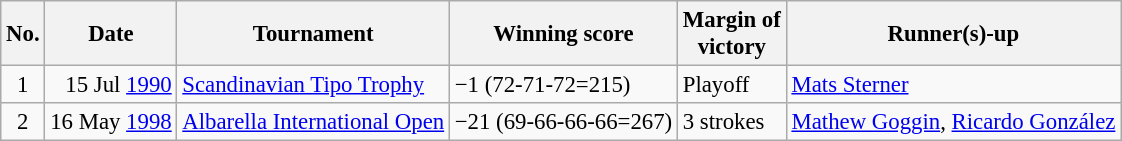<table class="wikitable" style="font-size:95%;">
<tr>
<th>No.</th>
<th>Date</th>
<th>Tournament</th>
<th>Winning score</th>
<th>Margin of<br>victory</th>
<th>Runner(s)-up</th>
</tr>
<tr>
<td align=center>1</td>
<td align=right>15 Jul <a href='#'>1990</a></td>
<td><a href='#'>Scandinavian Tipo Trophy</a></td>
<td>−1 (72-71-72=215)</td>
<td>Playoff</td>
<td> <a href='#'>Mats Sterner</a></td>
</tr>
<tr>
<td align=center>2</td>
<td align=right>16 May <a href='#'>1998</a></td>
<td><a href='#'>Albarella International Open</a></td>
<td>−21 (69-66-66-66=267)</td>
<td>3 strokes</td>
<td> <a href='#'>Mathew Goggin</a>,  <a href='#'>Ricardo González</a></td>
</tr>
</table>
